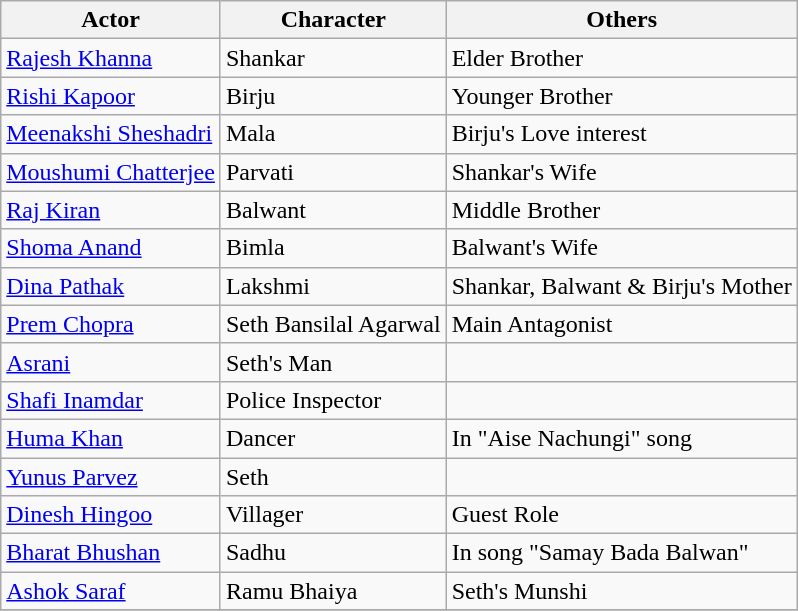<table class="wikitable">
<tr>
<th>Actor</th>
<th>Character</th>
<th>Others</th>
</tr>
<tr>
<td><a href='#'>Rajesh Khanna</a></td>
<td>Shankar</td>
<td>Elder Brother</td>
</tr>
<tr>
<td><a href='#'>Rishi Kapoor</a></td>
<td>Birju</td>
<td>Younger Brother</td>
</tr>
<tr>
<td><a href='#'>Meenakshi Sheshadri</a></td>
<td>Mala</td>
<td>Birju's Love interest</td>
</tr>
<tr>
<td><a href='#'>Moushumi Chatterjee</a></td>
<td>Parvati</td>
<td>Shankar's Wife</td>
</tr>
<tr>
<td><a href='#'>Raj Kiran</a></td>
<td>Balwant</td>
<td>Middle Brother</td>
</tr>
<tr>
<td><a href='#'>Shoma Anand</a></td>
<td>Bimla</td>
<td>Balwant's Wife</td>
</tr>
<tr>
<td><a href='#'>Dina Pathak</a></td>
<td>Lakshmi</td>
<td>Shankar, Balwant & Birju's Mother</td>
</tr>
<tr>
<td><a href='#'>Prem Chopra</a></td>
<td>Seth Bansilal Agarwal</td>
<td>Main Antagonist</td>
</tr>
<tr>
<td><a href='#'>Asrani</a></td>
<td>Seth's Man</td>
<td></td>
</tr>
<tr>
<td><a href='#'>Shafi Inamdar</a></td>
<td>Police Inspector</td>
<td></td>
</tr>
<tr>
<td><a href='#'>Huma Khan</a></td>
<td>Dancer</td>
<td>In "Aise Nachungi" song</td>
</tr>
<tr>
<td><a href='#'>Yunus Parvez</a></td>
<td>Seth</td>
<td></td>
</tr>
<tr>
<td><a href='#'>Dinesh Hingoo</a></td>
<td>Villager</td>
<td>Guest Role</td>
</tr>
<tr>
<td><a href='#'>Bharat Bhushan</a></td>
<td>Sadhu</td>
<td>In song "Samay Bada Balwan"</td>
</tr>
<tr>
<td><a href='#'>Ashok Saraf</a></td>
<td>Ramu Bhaiya</td>
<td>Seth's Munshi</td>
</tr>
<tr>
</tr>
</table>
